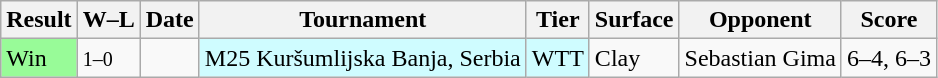<table class="wikitable">
<tr>
<th>Result</th>
<th class="unsortable">W–L</th>
<th>Date</th>
<th>Tournament</th>
<th>Tier</th>
<th>Surface</th>
<th>Opponent</th>
<th class="unsortable">Score</th>
</tr>
<tr>
<td bgcolor=98FB98>Win</td>
<td><small>1–0</small></td>
<td></td>
<td style="background:#cffcff;">M25 Kuršumlijska Banja, Serbia</td>
<td style="background:#cffcff;">WTT</td>
<td>Clay</td>
<td> Sebastian Gima</td>
<td>6–4, 6–3</td>
</tr>
</table>
